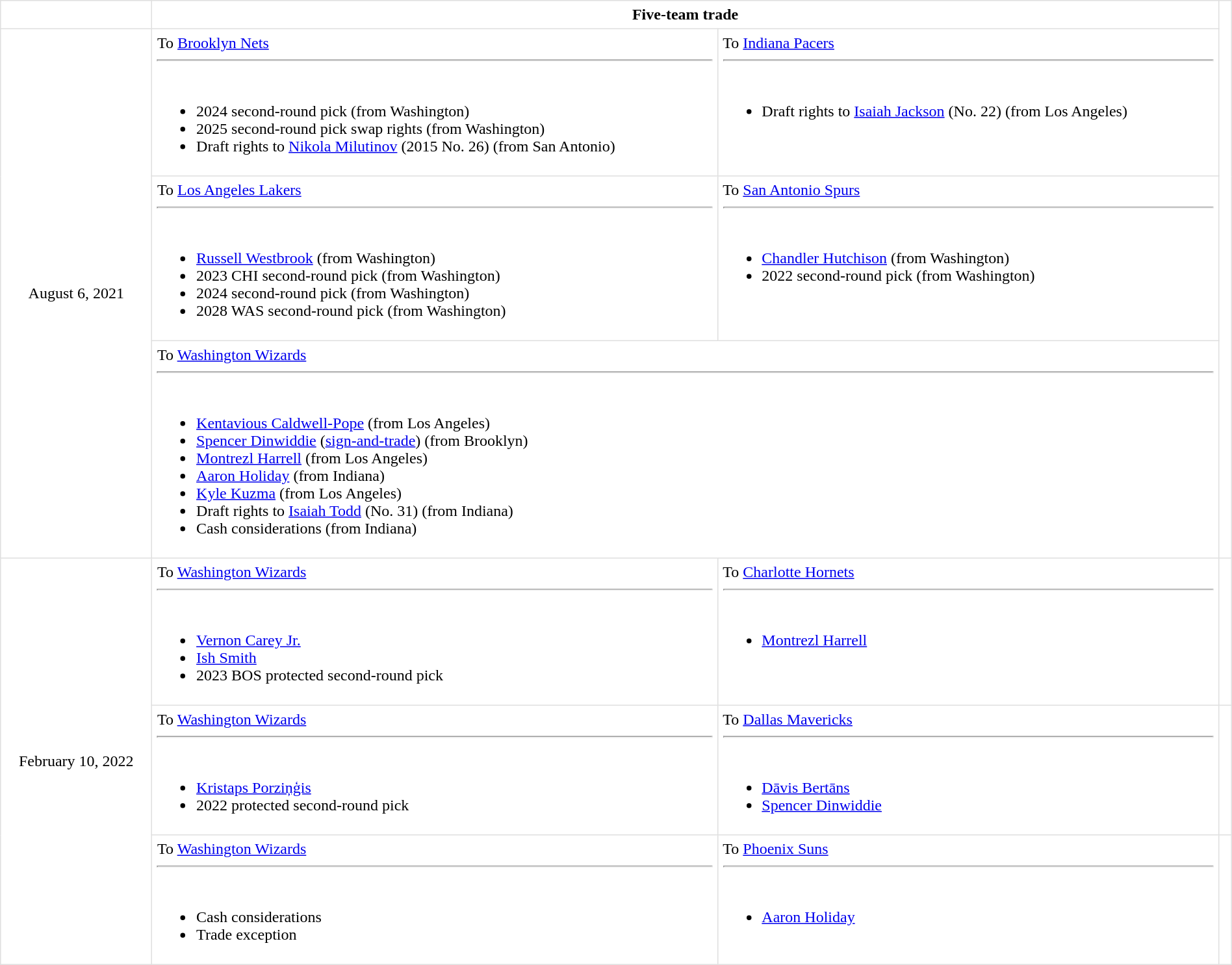<table border="1" style="border-collapse:collapse; text-align: center; width: 100%" cellpadding="5" bordercolor="#DFDFDF">
<tr>
<td></td>
<td colspan=2><strong>Five-team trade</strong></td>
<td rowspan=4></td>
</tr>
<tr>
<td rowspan="3">August 6, 2021</td>
<td align="left" valign="top">To <a href='#'>Brooklyn Nets</a><hr><br><ul><li>2024 second-round pick (from Washington)</li><li>2025 second-round pick swap rights (from Washington)</li><li>Draft rights to <a href='#'>Nikola Milutinov</a> (2015 No. 26) (from San Antonio)</li></ul></td>
<td align="left" valign="top">To <a href='#'>Indiana Pacers</a><hr><br><ul><li>Draft rights to <a href='#'>Isaiah Jackson</a> (No. 22) (from Los Angeles)</li></ul></td>
</tr>
<tr>
<td align="left" valign="top">To <a href='#'>Los Angeles Lakers</a><hr><br><ul><li><a href='#'>Russell Westbrook</a> (from Washington)</li><li>2023 CHI second-round pick (from Washington)</li><li>2024 second-round pick (from Washington)</li><li>2028 WAS second-round pick (from Washington)</li></ul></td>
<td align="left" valign="top">To <a href='#'>San Antonio Spurs</a><hr><br><ul><li><a href='#'>Chandler Hutchison</a> (from Washington)</li><li>2022 second-round pick (from Washington)</li></ul></td>
</tr>
<tr>
<td colspan=2 align="left" valign="top">To <a href='#'>Washington Wizards</a><hr><br><ul><li><a href='#'>Kentavious Caldwell-Pope</a> (from Los Angeles)</li><li><a href='#'>Spencer Dinwiddie</a> (<a href='#'>sign-and-trade</a>) (from Brooklyn)</li><li><a href='#'>Montrezl Harrell</a> (from Los Angeles)</li><li><a href='#'>Aaron Holiday</a> (from Indiana)</li><li><a href='#'>Kyle Kuzma</a> (from Los Angeles)</li><li>Draft rights to <a href='#'>Isaiah Todd</a> (No. 31) (from Indiana)</li><li>Cash considerations (from Indiana)</li></ul></td>
</tr>
<tr>
<td rowspan="3">February 10, 2022</td>
<td align="left" valign="top">To <a href='#'>Washington Wizards</a><hr><br><ul><li><a href='#'>Vernon Carey Jr.</a></li><li><a href='#'>Ish Smith</a></li><li>2023 BOS protected second-round pick</li></ul></td>
<td align="left" valign="top">To <a href='#'>Charlotte Hornets</a><hr><br><ul><li><a href='#'>Montrezl Harrell</a></li></ul></td>
<td></td>
</tr>
<tr>
<td align="left" valign="top">To <a href='#'>Washington Wizards</a><hr><br><ul><li><a href='#'>Kristaps Porziņģis</a></li><li>2022 protected second-round pick</li></ul></td>
<td align="left" valign="top">To <a href='#'>Dallas Mavericks</a><hr><br><ul><li><a href='#'>Dāvis Bertāns</a></li><li><a href='#'>Spencer Dinwiddie</a></li></ul></td>
<td></td>
</tr>
<tr>
<td align="left" valign="top">To <a href='#'>Washington Wizards</a><hr><br><ul><li>Cash considerations</li><li>Trade exception</li></ul></td>
<td align="left" valign="top">To <a href='#'>Phoenix Suns</a><hr><br><ul><li><a href='#'>Aaron Holiday</a></li></ul></td>
<td></td>
</tr>
</table>
